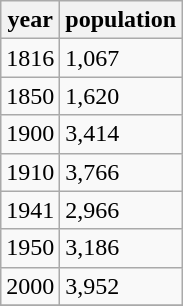<table class="wikitable">
<tr>
<th>year</th>
<th>population</th>
</tr>
<tr>
<td>1816</td>
<td>1,067</td>
</tr>
<tr>
<td>1850</td>
<td>1,620</td>
</tr>
<tr>
<td>1900</td>
<td>3,414</td>
</tr>
<tr>
<td>1910</td>
<td>3,766</td>
</tr>
<tr>
<td>1941</td>
<td>2,966</td>
</tr>
<tr>
<td>1950</td>
<td>3,186</td>
</tr>
<tr>
<td>2000</td>
<td>3,952</td>
</tr>
<tr>
</tr>
</table>
